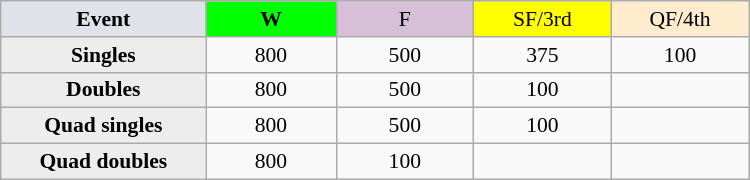<table class=wikitable style=font-size:90%;text-align:center>
<tr>
<td style="width:130px; background:#dfe2e9;"><strong>Event</strong></td>
<td style="width:80px; background:lime;"><strong>W</strong></td>
<td style="width:85px; background:thistle;">F</td>
<td style="width:85px; background:#ff0;">SF/3rd</td>
<td style="width:85px; background:#ffebcd;">QF/4th</td>
</tr>
<tr>
<th style="background:#ededed;">Singles</th>
<td>800</td>
<td>500</td>
<td>375</td>
<td>100</td>
</tr>
<tr>
<th style="background:#ededed;">Doubles</th>
<td>800</td>
<td>500</td>
<td>100</td>
<td></td>
</tr>
<tr>
<th style="background:#ededed;">Quad singles</th>
<td>800</td>
<td>500</td>
<td>100</td>
<td></td>
</tr>
<tr>
<th style="background:#ededed;">Quad doubles</th>
<td>800</td>
<td>100</td>
<td></td>
<td></td>
</tr>
</table>
